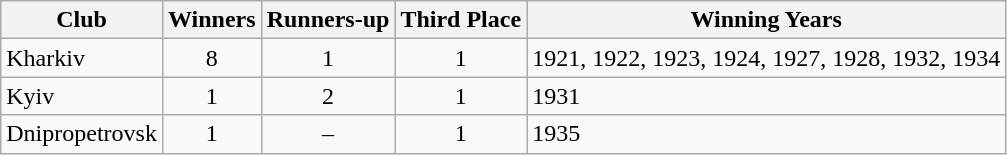<table class="wikitable sortable">
<tr>
<th>Club</th>
<th>Winners</th>
<th>Runners-up</th>
<th>Third Place</th>
<th>Winning Years</th>
</tr>
<tr>
<td>Kharkiv</td>
<td align=center>8</td>
<td align=center>1</td>
<td align=center>1</td>
<td>1921, 1922, 1923, 1924, 1927, 1928, 1932, 1934</td>
</tr>
<tr>
<td>Kyiv</td>
<td align=center>1</td>
<td align=center>2</td>
<td align=center>1</td>
<td>1931</td>
</tr>
<tr>
<td>Dnipropetrovsk</td>
<td align=center>1</td>
<td align=center>–</td>
<td align=center>1</td>
<td>1935</td>
</tr>
</table>
